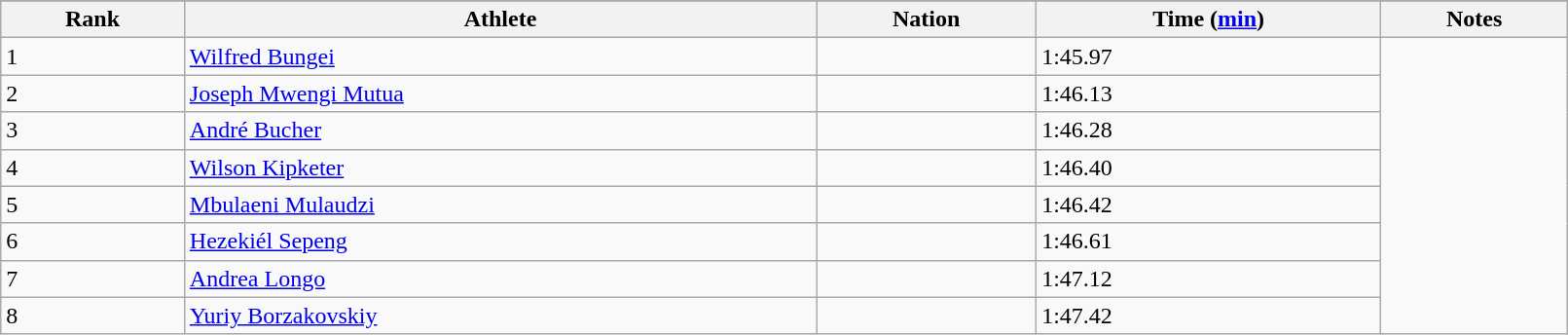<table class="wikitable" width=85%>
<tr>
</tr>
<tr>
<th>Rank</th>
<th>Athlete</th>
<th>Nation</th>
<th>Time (<a href='#'>min</a>)</th>
<th>Notes</th>
</tr>
<tr>
<td>1</td>
<td><a href='#'>Wilfred Bungei</a></td>
<td></td>
<td>1:45.97</td>
</tr>
<tr>
<td>2</td>
<td><a href='#'>Joseph Mwengi Mutua</a></td>
<td></td>
<td>1:46.13</td>
</tr>
<tr>
<td>3</td>
<td><a href='#'>André Bucher</a></td>
<td></td>
<td>1:46.28</td>
</tr>
<tr>
<td>4</td>
<td><a href='#'>Wilson Kipketer</a></td>
<td></td>
<td>1:46.40</td>
</tr>
<tr>
<td>5</td>
<td><a href='#'>Mbulaeni Mulaudzi</a></td>
<td></td>
<td>1:46.42</td>
</tr>
<tr>
<td>6</td>
<td><a href='#'>Hezekiél Sepeng</a></td>
<td></td>
<td>1:46.61</td>
</tr>
<tr>
<td>7</td>
<td><a href='#'>Andrea Longo</a></td>
<td></td>
<td>1:47.12</td>
</tr>
<tr>
<td>8</td>
<td><a href='#'>Yuriy Borzakovskiy</a></td>
<td></td>
<td>1:47.42</td>
</tr>
</table>
